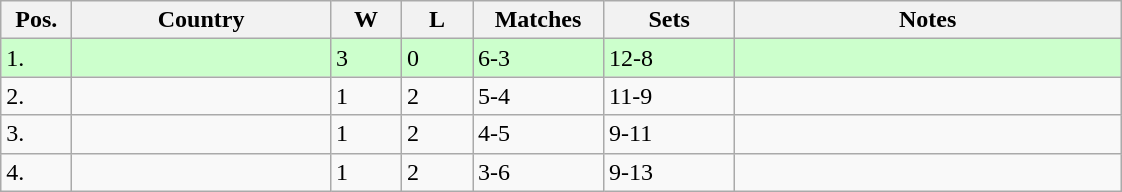<table class="wikitable">
<tr>
<th width=40>Pos.</th>
<th width=165>Country</th>
<th width=40>W</th>
<th width=40>L</th>
<th width=80>Matches</th>
<th width=80>Sets</th>
<th width=250>Notes</th>
</tr>
<tr bgcolor="#CCFFCC">
<td>1.</td>
<td></td>
<td>3</td>
<td>0</td>
<td>6-3</td>
<td>12-8</td>
<td></td>
</tr>
<tr>
<td>2.</td>
<td></td>
<td>1</td>
<td>2</td>
<td>5-4</td>
<td>11-9</td>
<td></td>
</tr>
<tr>
<td>3.</td>
<td></td>
<td>1</td>
<td>2</td>
<td>4-5</td>
<td>9-11</td>
<td></td>
</tr>
<tr>
<td>4.</td>
<td></td>
<td>1</td>
<td>2</td>
<td>3-6</td>
<td>9-13</td>
<td></td>
</tr>
</table>
